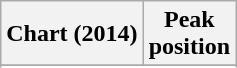<table class="wikitable sortable plainrowheaders">
<tr>
<th>Chart (2014)</th>
<th>Peak<br>position</th>
</tr>
<tr>
</tr>
<tr>
</tr>
<tr>
</tr>
<tr>
</tr>
<tr>
</tr>
<tr>
</tr>
<tr>
</tr>
<tr>
</tr>
<tr>
</tr>
<tr>
</tr>
<tr>
</tr>
<tr>
</tr>
<tr>
</tr>
<tr>
</tr>
<tr>
</tr>
</table>
